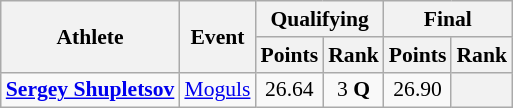<table class="wikitable" style="font-size:90%">
<tr>
<th rowspan="2">Athlete</th>
<th rowspan="2">Event</th>
<th colspan="2">Qualifying</th>
<th colspan="2">Final</th>
</tr>
<tr>
<th>Points</th>
<th>Rank</th>
<th>Points</th>
<th>Rank</th>
</tr>
<tr>
<td><strong><a href='#'>Sergey Shupletsov</a></strong></td>
<td><a href='#'>Moguls</a></td>
<td align="center">26.64</td>
<td align="center">3 <strong>Q</strong></td>
<td align="center">26.90</td>
<th align="center"></th>
</tr>
</table>
